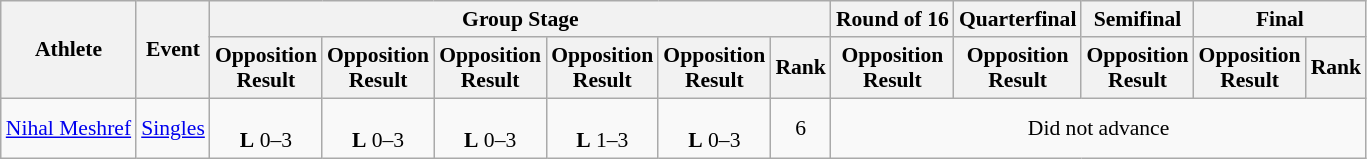<table class=wikitable style="font-size:90%">
<tr>
<th rowspan="2">Athlete</th>
<th rowspan="2">Event</th>
<th colspan="6">Group Stage</th>
<th>Round of 16</th>
<th>Quarterfinal</th>
<th>Semifinal</th>
<th colspan=2>Final</th>
</tr>
<tr>
<th>Opposition<br>Result</th>
<th>Opposition<br>Result</th>
<th>Opposition<br>Result</th>
<th>Opposition<br>Result</th>
<th>Opposition<br>Result</th>
<th>Rank</th>
<th>Opposition<br>Result</th>
<th>Opposition<br>Result</th>
<th>Opposition<br>Result</th>
<th>Opposition<br>Result</th>
<th>Rank</th>
</tr>
<tr align=center>
<td align=left><a href='#'>Nihal Meshref</a></td>
<td align=left><a href='#'>Singles</a></td>
<td><br><strong>L</strong> 0–3</td>
<td><br><strong>L</strong> 0–3</td>
<td><br><strong>L</strong> 0–3</td>
<td><br><strong>L</strong> 1–3</td>
<td><br><strong>L</strong> 0–3</td>
<td>6</td>
<td colspan=5>Did not advance</td>
</tr>
</table>
